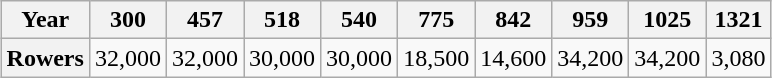<table class="wikitable" style="text-align:center; margin: 1em auto 1em auto">
<tr>
<th>Year</th>
<th>300</th>
<th>457</th>
<th>518</th>
<th>540</th>
<th>775</th>
<th>842</th>
<th>959</th>
<th>1025</th>
<th>1321</th>
</tr>
<tr>
<th>Rowers</th>
<td>32,000</td>
<td>32,000</td>
<td>30,000</td>
<td>30,000</td>
<td>18,500</td>
<td>14,600</td>
<td>34,200</td>
<td>34,200</td>
<td>3,080</td>
</tr>
</table>
